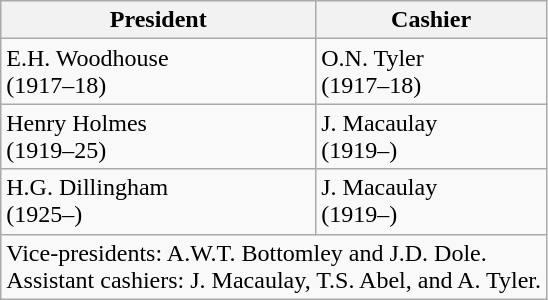<table class="wikitable" style="display:inline-table;">
<tr>
<th scope="col">President</th>
<th scope="col">Cashier</th>
</tr>
<tr>
<td scope="row">E.H. Woodhouse<br>(1917–18)</td>
<td>O.N. Tyler<br>(1917–18)</td>
</tr>
<tr>
<td scope="row">Henry Holmes<br>(1919–25)</td>
<td>J. Macaulay<br>(1919–)</td>
</tr>
<tr>
<td scope="row">H.G. Dillingham<br>(1925–)</td>
<td>J. Macaulay<br>(1919–)</td>
</tr>
<tr>
<td colspan="2">Vice-presidents: A.W.T. Bottomley and J.D. Dole. <br>Assistant cashiers: J. Macaulay, T.S. Abel, and A. Tyler.</td>
</tr>
</table>
